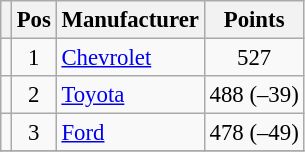<table class="wikitable" style="font-size: 95%;">
<tr>
<th></th>
<th>Pos</th>
<th>Manufacturer</th>
<th>Points</th>
</tr>
<tr>
<td align="left"></td>
<td style="text-align:center;">1</td>
<td><a href='#'>Chevrolet</a></td>
<td style="text-align:center;">527</td>
</tr>
<tr>
<td align="left"></td>
<td style="text-align:center;">2</td>
<td><a href='#'>Toyota</a></td>
<td style="text-align:center;">488 (–39)</td>
</tr>
<tr>
<td align="left"></td>
<td style="text-align:center;">3</td>
<td><a href='#'>Ford</a></td>
<td style="text-align:center;">478 (–49)</td>
</tr>
<tr class="sortbottom">
</tr>
</table>
